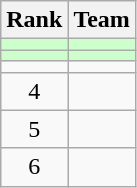<table class="wikitable">
<tr>
<th>Rank</th>
<th>Team</th>
</tr>
<tr bgcolor=#ccffcc>
<td align=center></td>
<td></td>
</tr>
<tr bgcolor=#ccffcc>
<td align=center></td>
<td></td>
</tr>
<tr>
<td align=center></td>
<td></td>
</tr>
<tr>
<td align=center>4</td>
<td></td>
</tr>
<tr>
<td align=center>5</td>
<td></td>
</tr>
<tr>
<td align=center>6</td>
<td></td>
</tr>
</table>
